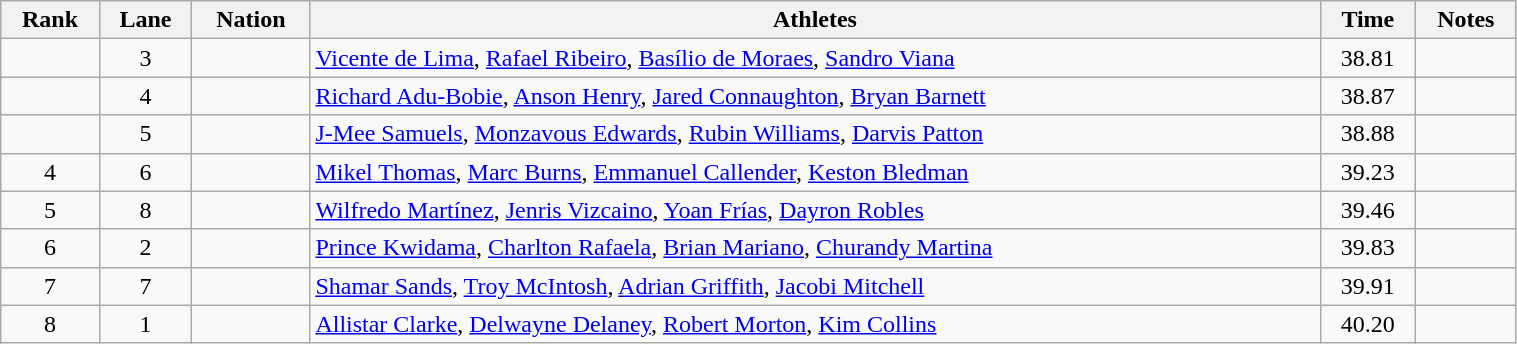<table class="wikitable sortable" width=80% style="text-align:center;">
<tr>
<th>Rank</th>
<th>Lane</th>
<th>Nation</th>
<th>Athletes</th>
<th>Time</th>
<th>Notes</th>
</tr>
<tr>
<td></td>
<td>3</td>
<td align=left></td>
<td align=left><a href='#'>Vicente de Lima</a>, <a href='#'>Rafael Ribeiro</a>, <a href='#'>Basílio de Moraes</a>, <a href='#'>Sandro Viana</a></td>
<td>38.81</td>
<td></td>
</tr>
<tr>
<td></td>
<td>4</td>
<td align=left></td>
<td align=left><a href='#'>Richard Adu-Bobie</a>, <a href='#'>Anson Henry</a>, <a href='#'>Jared Connaughton</a>, <a href='#'>Bryan Barnett</a></td>
<td>38.87</td>
<td></td>
</tr>
<tr>
<td></td>
<td>5</td>
<td align=left></td>
<td align=left><a href='#'>J-Mee Samuels</a>, <a href='#'>Monzavous Edwards</a>, <a href='#'>Rubin Williams</a>, <a href='#'>Darvis Patton</a></td>
<td>38.88</td>
<td></td>
</tr>
<tr>
<td>4</td>
<td>6</td>
<td align=left></td>
<td align=left><a href='#'>Mikel Thomas</a>, <a href='#'>Marc Burns</a>, <a href='#'>Emmanuel Callender</a>, <a href='#'>Keston Bledman</a></td>
<td>39.23</td>
<td></td>
</tr>
<tr>
<td>5</td>
<td>8</td>
<td align=left></td>
<td align=left><a href='#'>Wilfredo Martínez</a>, <a href='#'>Jenris Vizcaino</a>, <a href='#'>Yoan Frías</a>, <a href='#'>Dayron Robles</a></td>
<td>39.46</td>
<td></td>
</tr>
<tr>
<td>6</td>
<td>2</td>
<td align=left></td>
<td align=left><a href='#'>Prince Kwidama</a>, <a href='#'>Charlton Rafaela</a>, <a href='#'>Brian Mariano</a>, <a href='#'>Churandy Martina</a></td>
<td>39.83</td>
<td></td>
</tr>
<tr>
<td>7</td>
<td>7</td>
<td align=left></td>
<td align=left><a href='#'>Shamar Sands</a>, <a href='#'>Troy McIntosh</a>, <a href='#'>Adrian Griffith</a>, <a href='#'>Jacobi Mitchell</a></td>
<td>39.91</td>
<td></td>
</tr>
<tr>
<td>8</td>
<td>1</td>
<td align=left></td>
<td align=left><a href='#'>Allistar Clarke</a>, <a href='#'>Delwayne Delaney</a>, <a href='#'>Robert Morton</a>, <a href='#'>Kim Collins</a></td>
<td>40.20</td>
<td></td>
</tr>
</table>
